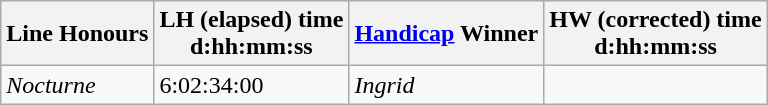<table class="wikitable">
<tr>
<th>Line Honours</th>
<th>LH (elapsed) time <br>d:hh:mm:ss</th>
<th><a href='#'>Handicap</a> Winner</th>
<th>HW (corrected) time <br>d:hh:mm:ss</th>
</tr>
<tr>
<td><em>Nocturne</em></td>
<td>6:02:34:00</td>
<td><em>Ingrid</em></td>
<td></td>
</tr>
</table>
